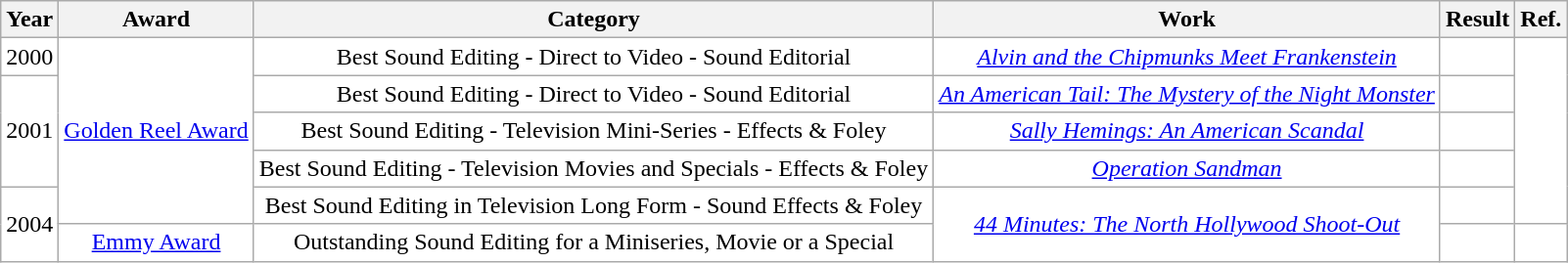<table class="wikitable" rowspan=5; style="text-align: center; background:#ffffff;">
<tr>
<th>Year</th>
<th>Award</th>
<th>Category</th>
<th>Work</th>
<th>Result</th>
<th>Ref.</th>
</tr>
<tr>
<td>2000</td>
<td rowspan=5><a href='#'>Golden Reel Award</a></td>
<td>Best Sound Editing - Direct to Video - Sound Editorial</td>
<td><em><a href='#'>Alvin and the Chipmunks Meet Frankenstein</a></em></td>
<td></td>
<td rowspan=5></td>
</tr>
<tr>
<td rowspan=3>2001</td>
<td>Best Sound Editing - Direct to Video - Sound Editorial</td>
<td><em><a href='#'>An American Tail: The Mystery of the Night Monster</a></em></td>
<td></td>
</tr>
<tr>
<td>Best Sound Editing - Television Mini-Series - Effects & Foley</td>
<td><em><a href='#'>Sally Hemings: An American Scandal</a></em></td>
<td></td>
</tr>
<tr>
<td>Best Sound Editing - Television Movies and Specials - Effects & Foley</td>
<td><em><a href='#'>Operation Sandman</a></em></td>
<td></td>
</tr>
<tr>
<td rowspan=2>2004</td>
<td>Best Sound Editing in Television Long Form - Sound Effects & Foley</td>
<td rowspan=2><em><a href='#'>44 Minutes: The North Hollywood Shoot-Out</a></em></td>
<td></td>
</tr>
<tr>
<td><a href='#'>Emmy Award</a></td>
<td>Outstanding Sound Editing for a Miniseries, Movie or a Special</td>
<td></td>
<td></td>
</tr>
</table>
